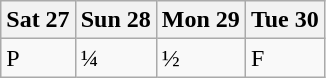<table class="wikitable olympic-schedule table-tennis">
<tr>
<th>Sat 27</th>
<th>Sun 28</th>
<th>Mon 29</th>
<th>Tue 30</th>
</tr>
<tr>
<td class="prelims">P</td>
<td class="quarterfinals">¼</td>
<td class="semifinals">½</td>
<td class="final">F</td>
</tr>
</table>
